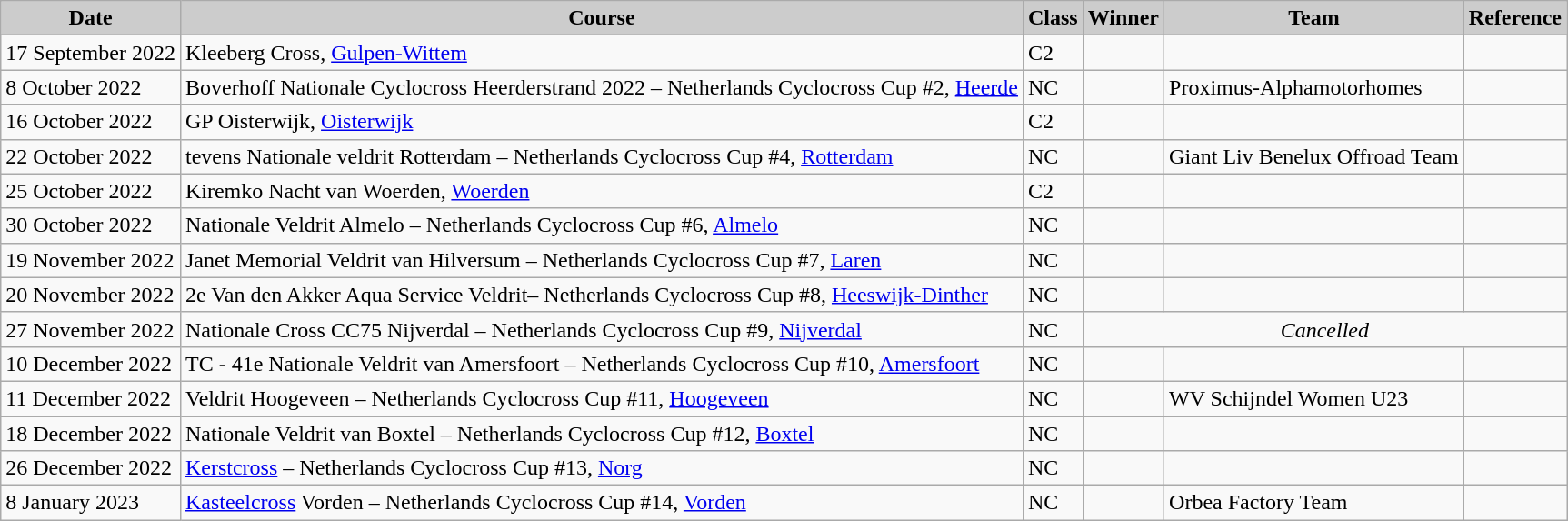<table class="wikitable sortable alternance ">
<tr>
<th scope="col" style="background-color:#CCCCCC;">Date</th>
<th scope="col" style="background-color:#CCCCCC;">Course</th>
<th scope="col" style="background-color:#CCCCCC;">Class</th>
<th scope="col" style="background-color:#CCCCCC;">Winner</th>
<th scope="col" style="background-color:#CCCCCC;">Team</th>
<th scope="col" style="background-color:#CCCCCC;">Reference</th>
</tr>
<tr>
<td>17 September 2022</td>
<td> Kleeberg Cross, <a href='#'>Gulpen-Wittem</a></td>
<td>C2</td>
<td></td>
<td></td>
<td></td>
</tr>
<tr>
<td>8 October 2022</td>
<td> Boverhoff Nationale Cyclocross Heerderstrand 2022 – Netherlands Cyclocross Cup #2, <a href='#'>Heerde</a></td>
<td>NC</td>
<td></td>
<td>Proximus-Alphamotorhomes</td>
<td></td>
</tr>
<tr>
<td>16 October 2022</td>
<td> GP Oisterwijk, <a href='#'>Oisterwijk</a></td>
<td>C2</td>
<td></td>
<td></td>
<td></td>
</tr>
<tr>
<td>22 October 2022</td>
<td> tevens Nationale veldrit Rotterdam – Netherlands Cyclocross Cup #4, <a href='#'>Rotterdam</a></td>
<td>NC</td>
<td></td>
<td>Giant Liv Benelux Offroad Team</td>
<td></td>
</tr>
<tr>
<td>25 October 2022</td>
<td> Kiremko Nacht van Woerden, <a href='#'>Woerden</a></td>
<td>C2</td>
<td></td>
<td></td>
<td></td>
</tr>
<tr>
<td>30 October 2022</td>
<td> Nationale Veldrit Almelo – Netherlands Cyclocross Cup #6, <a href='#'>Almelo</a></td>
<td>NC</td>
<td></td>
<td></td>
<td></td>
</tr>
<tr>
<td>19 November 2022</td>
<td> Janet Memorial Veldrit van Hilversum – Netherlands Cyclocross Cup #7, <a href='#'>Laren</a></td>
<td>NC</td>
<td></td>
<td></td>
<td></td>
</tr>
<tr>
<td>20 November 2022</td>
<td> 2e Van den Akker Aqua Service Veldrit– Netherlands Cyclocross Cup #8, <a href='#'>Heeswijk-Dinther</a></td>
<td>NC</td>
<td></td>
<td></td>
<td></td>
</tr>
<tr>
<td>27 November 2022</td>
<td> Nationale Cross CC75 Nijverdal – Netherlands Cyclocross Cup #9, <a href='#'>Nijverdal</a></td>
<td>NC</td>
<td colspan="3" align="center"><em>Cancelled</em></td>
</tr>
<tr>
<td>10 December 2022</td>
<td> TC - 41e Nationale Veldrit van Amersfoort – Netherlands Cyclocross Cup #10, <a href='#'>Amersfoort</a></td>
<td>NC</td>
<td></td>
<td></td>
<td></td>
</tr>
<tr>
<td>11 December 2022</td>
<td> Veldrit Hoogeveen – Netherlands Cyclocross Cup #11, <a href='#'>Hoogeveen</a></td>
<td>NC</td>
<td></td>
<td>WV Schijndel Women U23</td>
<td></td>
</tr>
<tr>
<td>18 December 2022</td>
<td> Nationale Veldrit van Boxtel – Netherlands Cyclocross Cup #12, <a href='#'>Boxtel</a></td>
<td>NC</td>
<td></td>
<td></td>
<td></td>
</tr>
<tr>
<td>26 December 2022</td>
<td> <a href='#'>Kerstcross</a> – Netherlands Cyclocross Cup #13, <a href='#'>Norg</a></td>
<td>NC</td>
<td></td>
<td></td>
<td></td>
</tr>
<tr>
<td>8 January 2023</td>
<td> <a href='#'>Kasteelcross</a> Vorden – Netherlands Cyclocross Cup #14, <a href='#'>Vorden</a></td>
<td>NC</td>
<td></td>
<td>Orbea Factory Team</td>
<td></td>
</tr>
</table>
